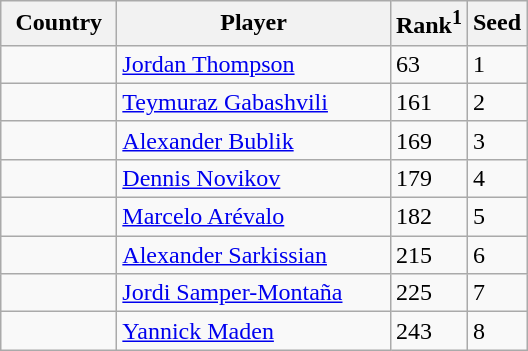<table class="sortable wikitable">
<tr>
<th width="70">Country</th>
<th width="175">Player</th>
<th>Rank<sup>1</sup></th>
<th>Seed</th>
</tr>
<tr>
<td></td>
<td><a href='#'>Jordan Thompson</a></td>
<td>63</td>
<td>1</td>
</tr>
<tr>
<td></td>
<td><a href='#'>Teymuraz Gabashvili</a></td>
<td>161</td>
<td>2</td>
</tr>
<tr>
<td></td>
<td><a href='#'>Alexander Bublik</a></td>
<td>169</td>
<td>3</td>
</tr>
<tr>
<td></td>
<td><a href='#'>Dennis Novikov</a></td>
<td>179</td>
<td>4</td>
</tr>
<tr>
<td></td>
<td><a href='#'>Marcelo Arévalo</a></td>
<td>182</td>
<td>5</td>
</tr>
<tr>
<td></td>
<td><a href='#'>Alexander Sarkissian</a></td>
<td>215</td>
<td>6</td>
</tr>
<tr>
<td></td>
<td><a href='#'>Jordi Samper-Montaña</a></td>
<td>225</td>
<td>7</td>
</tr>
<tr>
<td></td>
<td><a href='#'>Yannick Maden</a></td>
<td>243</td>
<td>8</td>
</tr>
</table>
